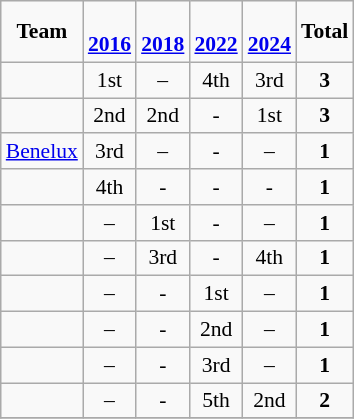<table class="wikitable" style="text-align:center; font-size:90%">
<tr bgcolor=>
<td><strong>Team</strong></td>
<td><strong><br><a href='#'>2016</a></strong></td>
<td><strong><br><a href='#'>2018</a></strong></td>
<td><strong><br><a href='#'>2022</a></strong></td>
<td><strong><br><a href='#'>2024</a></strong></td>
<td><strong>Total</strong></td>
</tr>
<tr>
<td align=left></td>
<td>1st</td>
<td>–</td>
<td>4th</td>
<td>3rd</td>
<td><strong>3</strong></td>
</tr>
<tr>
<td align=left></td>
<td>2nd</td>
<td>2nd</td>
<td>-</td>
<td>1st</td>
<td><strong>3</strong></td>
</tr>
<tr>
<td align=left> <a href='#'>Benelux</a></td>
<td>3rd</td>
<td>–</td>
<td>-</td>
<td>–</td>
<td><strong>1</strong></td>
</tr>
<tr>
<td align=left></td>
<td>4th</td>
<td>-</td>
<td>-</td>
<td>-</td>
<td><strong>1</strong></td>
</tr>
<tr>
<td align=left></td>
<td>–</td>
<td>1st</td>
<td>-</td>
<td>–</td>
<td><strong>1</strong></td>
</tr>
<tr>
<td align=left></td>
<td>–</td>
<td>3rd</td>
<td>-</td>
<td>4th</td>
<td><strong>1</strong></td>
</tr>
<tr>
<td align=left></td>
<td>–</td>
<td>-</td>
<td>1st</td>
<td>–</td>
<td><strong>1</strong></td>
</tr>
<tr>
<td align=left></td>
<td>–</td>
<td>-</td>
<td>2nd</td>
<td>–</td>
<td><strong>1</strong></td>
</tr>
<tr>
<td align=left></td>
<td>–</td>
<td>-</td>
<td>3rd</td>
<td>–</td>
<td><strong>1</strong></td>
</tr>
<tr>
<td align=left></td>
<td>–</td>
<td>-</td>
<td>5th</td>
<td>2nd</td>
<td><strong>2</strong></td>
</tr>
<tr>
</tr>
</table>
